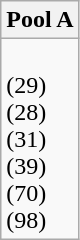<table class="wikitable">
<tr>
<th>Pool A</th>
</tr>
<tr>
<td><br> (29)<br>
 (28)<br>
 (31)<br>
 (39)<br>
 (70)<br>
 (98)</td>
</tr>
</table>
